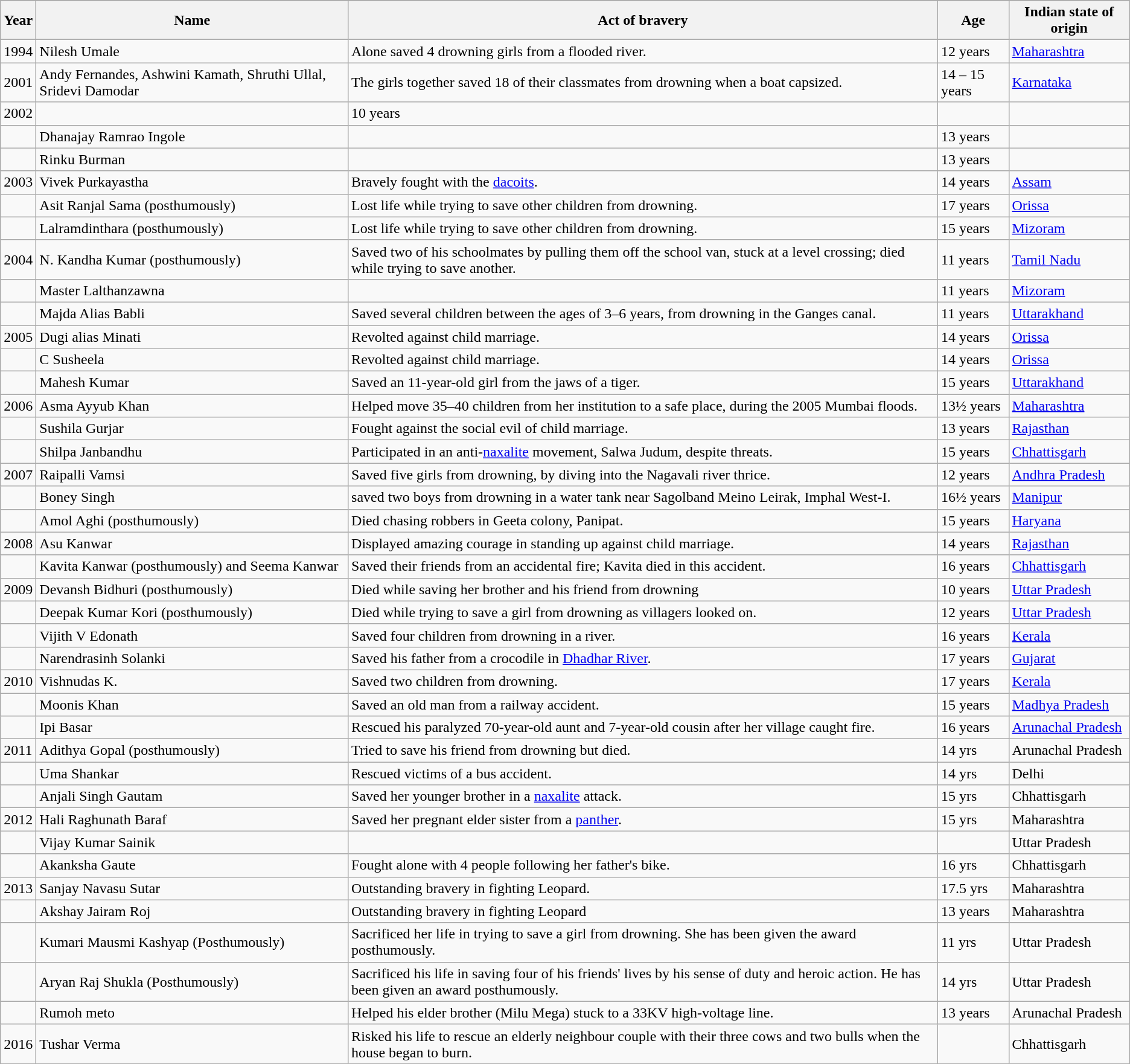<table class="wikitable sortable">
<tr>
</tr>
<tr>
<th>Year</th>
<th>Name</th>
<th>Act of bravery</th>
<th>Age</th>
<th>Indian state of origin</th>
</tr>
<tr>
<td>1994</td>
<td>Nilesh Umale</td>
<td>Alone saved 4 drowning girls from a flooded river.</td>
<td>12 years</td>
<td><a href='#'>Maharashtra</a></td>
</tr>
<tr>
<td>2001</td>
<td>Andy Fernandes, Ashwini Kamath, Shruthi Ullal, Sridevi Damodar</td>
<td>The girls together saved 18 of their classmates from drowning when a boat capsized.</td>
<td>14 – 15 years</td>
<td><a href='#'>Karnataka</a></td>
</tr>
<tr>
<td>2002</td>
<td></td>
<td>10 years</td>
<td></td>
</tr>
<tr>
<td></td>
<td>Dhanajay Ramrao Ingole</td>
<td></td>
<td>13 years</td>
<td></td>
</tr>
<tr>
<td></td>
<td>Rinku Burman</td>
<td></td>
<td>13 years</td>
<td></td>
</tr>
<tr>
<td>2003</td>
<td>Vivek Purkayastha</td>
<td>Bravely fought with the <a href='#'>dacoits</a>.</td>
<td>14 years</td>
<td><a href='#'>Assam</a></td>
</tr>
<tr>
<td></td>
<td>Asit Ranjal Sama (posthumously)</td>
<td>Lost life while trying to save other children from drowning.</td>
<td>17 years</td>
<td><a href='#'>Orissa</a></td>
</tr>
<tr>
<td></td>
<td>Lalramdinthara (posthumously)</td>
<td>Lost life while trying to save other children from drowning.</td>
<td>15 years</td>
<td><a href='#'>Mizoram</a></td>
</tr>
<tr>
<td>2004</td>
<td>N. Kandha Kumar (posthumously)</td>
<td>Saved two of his schoolmates by pulling them off the school van, stuck at a level crossing; died while trying to save another.</td>
<td>11 years</td>
<td><a href='#'>Tamil Nadu</a></td>
</tr>
<tr>
<td></td>
<td>Master Lalthanzawna</td>
<td></td>
<td>11 years</td>
<td><a href='#'>Mizoram</a></td>
</tr>
<tr>
<td></td>
<td>Majda Alias Babli</td>
<td>Saved several children between the ages of 3–6 years, from drowning in the Ganges canal.</td>
<td>11 years</td>
<td><a href='#'>Uttarakhand</a></td>
</tr>
<tr>
<td>2005</td>
<td>Dugi alias Minati</td>
<td>Revolted against child marriage.</td>
<td>14 years</td>
<td><a href='#'>Orissa</a></td>
</tr>
<tr>
<td></td>
<td>C Susheela</td>
<td>Revolted against child marriage.</td>
<td>14 years</td>
<td><a href='#'>Orissa</a></td>
</tr>
<tr>
<td></td>
<td>Mahesh Kumar</td>
<td>Saved an 11-year-old girl from the jaws of a tiger.</td>
<td>15 years</td>
<td><a href='#'>Uttarakhand</a></td>
</tr>
<tr>
<td>2006</td>
<td>Asma Ayyub Khan</td>
<td>Helped move 35–40 children from her institution to a safe place, during the 2005 Mumbai floods.</td>
<td>13½ years</td>
<td><a href='#'>Maharashtra</a></td>
</tr>
<tr>
<td></td>
<td>Sushila Gurjar</td>
<td>Fought against the social evil of child marriage.</td>
<td>13 years</td>
<td><a href='#'>Rajasthan</a></td>
</tr>
<tr>
<td></td>
<td>Shilpa Janbandhu</td>
<td>Participated in an anti-<a href='#'>naxalite</a> movement, Salwa Judum, despite threats.</td>
<td>15 years</td>
<td><a href='#'>Chhattisgarh</a></td>
</tr>
<tr>
<td>2007</td>
<td>Raipalli Vamsi</td>
<td>Saved five girls from drowning, by diving into the Nagavali river thrice.</td>
<td>12 years</td>
<td><a href='#'>Andhra Pradesh</a></td>
</tr>
<tr>
<td></td>
<td>Boney Singh</td>
<td>saved two boys from drowning in a water tank near Sagolband Meino Leirak, Imphal West-I.</td>
<td>16½ years</td>
<td><a href='#'>Manipur</a></td>
</tr>
<tr>
<td></td>
<td>Amol Aghi (posthumously)</td>
<td>Died chasing robbers in Geeta colony, Panipat.</td>
<td>15 years</td>
<td><a href='#'>Haryana</a></td>
</tr>
<tr>
<td>2008</td>
<td>Asu Kanwar</td>
<td>Displayed amazing courage in standing up against child marriage.</td>
<td>14 years</td>
<td><a href='#'>Rajasthan</a></td>
</tr>
<tr>
<td></td>
<td>Kavita Kanwar (posthumously) and Seema Kanwar</td>
<td>Saved their friends from an accidental fire; Kavita died in this accident.</td>
<td>16 years</td>
<td><a href='#'>Chhattisgarh</a></td>
</tr>
<tr>
<td>2009</td>
<td>Devansh Bidhuri (posthumously)</td>
<td>Died while saving her brother and his friend from drowning</td>
<td>10 years</td>
<td><a href='#'>Uttar Pradesh</a></td>
</tr>
<tr>
<td></td>
<td>Deepak Kumar Kori (posthumously)</td>
<td>Died while trying to save a girl from drowning as villagers looked on.</td>
<td>12 years</td>
<td><a href='#'>Uttar Pradesh</a></td>
</tr>
<tr>
<td></td>
<td>Vijith V Edonath</td>
<td>Saved four children from drowning in a river.</td>
<td>16 years</td>
<td><a href='#'>Kerala</a></td>
</tr>
<tr>
<td></td>
<td>Narendrasinh Solanki</td>
<td>Saved his father from a crocodile in <a href='#'>Dhadhar River</a>.</td>
<td>17 years</td>
<td><a href='#'>Gujarat</a></td>
</tr>
<tr>
<td>2010</td>
<td>Vishnudas K.</td>
<td>Saved two children from drowning.</td>
<td>17 years</td>
<td><a href='#'>Kerala</a></td>
</tr>
<tr>
<td></td>
<td>Moonis Khan</td>
<td>Saved an old man from a railway accident.</td>
<td>15 years</td>
<td><a href='#'>Madhya Pradesh</a></td>
</tr>
<tr>
<td></td>
<td>Ipi Basar</td>
<td>Rescued his paralyzed 70-year-old aunt and 7-year-old cousin after her village caught fire.</td>
<td>16 years</td>
<td><a href='#'>Arunachal Pradesh</a></td>
</tr>
<tr>
<td>2011</td>
<td>Adithya Gopal (posthumously)</td>
<td>Tried to save his friend from drowning but died.</td>
<td>14 yrs</td>
<td>Arunachal Pradesh</td>
</tr>
<tr>
<td></td>
<td>Uma Shankar</td>
<td>Rescued victims of a bus accident.</td>
<td>14 yrs</td>
<td>Delhi</td>
</tr>
<tr>
<td></td>
<td>Anjali Singh Gautam</td>
<td>Saved her younger brother in a <a href='#'>naxalite</a> attack.</td>
<td>15 yrs</td>
<td>Chhattisgarh</td>
</tr>
<tr>
<td>2012</td>
<td>Hali Raghunath Baraf</td>
<td>Saved her pregnant elder sister from a <a href='#'>panther</a>.</td>
<td>15 yrs</td>
<td>Maharashtra</td>
</tr>
<tr>
<td></td>
<td>Vijay Kumar Sainik</td>
<td></td>
<td></td>
<td>Uttar Pradesh</td>
</tr>
<tr>
<td></td>
<td>Akanksha Gaute</td>
<td>Fought alone with 4 people following her father's bike.</td>
<td>16 yrs</td>
<td>Chhattisgarh</td>
</tr>
<tr>
<td>2013</td>
<td>Sanjay Navasu Sutar</td>
<td>Outstanding bravery in fighting Leopard.</td>
<td>17.5 yrs</td>
<td>Maharashtra</td>
</tr>
<tr>
<td></td>
<td>Akshay Jairam Roj</td>
<td>Outstanding bravery in fighting Leopard</td>
<td>13 years</td>
<td>Maharashtra</td>
</tr>
<tr>
<td></td>
<td>Kumari Mausmi Kashyap (Posthumously)</td>
<td>Sacrificed her life in trying to save a girl from drowning. She has been given the award posthumously.</td>
<td>11 yrs</td>
<td>Uttar Pradesh</td>
</tr>
<tr>
<td></td>
<td>Aryan Raj Shukla (Posthumously)</td>
<td>Sacrificed his life in saving four of his friends' lives by his sense of duty and heroic action. He has been given an award posthumously.</td>
<td>14 yrs</td>
<td>Uttar Pradesh</td>
</tr>
<tr>
<td></td>
<td>Rumoh meto</td>
<td>Helped his elder brother (Milu Mega) stuck to a 33KV high-voltage line.</td>
<td>13 years</td>
<td>Arunachal Pradesh</td>
</tr>
<tr>
<td>2016</td>
<td>Tushar Verma</td>
<td>Risked his life to rescue an elderly neighbour couple with their three cows and two bulls when the house began to burn.</td>
<td></td>
<td>Chhattisgarh<br></td>
</tr>
</table>
